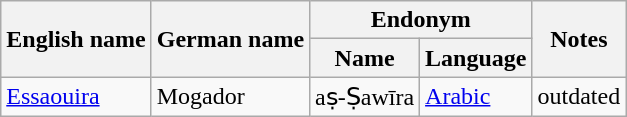<table class="wikitable sortable mw-collapsible">
<tr>
<th rowspan="2">English name</th>
<th rowspan="2">German name</th>
<th colspan="2">Endonym</th>
<th rowspan="2">Notes</th>
</tr>
<tr>
<th>Name</th>
<th>Language</th>
</tr>
<tr>
<td><a href='#'>Essaouira</a></td>
<td>Mogador</td>
<td>aṣ-Ṣawīra</td>
<td><a href='#'>Arabic</a></td>
<td>outdated</td>
</tr>
</table>
